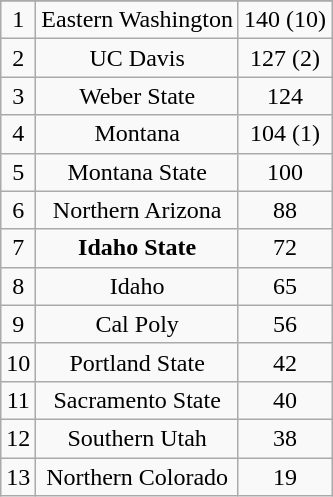<table class="wikitable" style="display: inline-table;">
<tr align="center">
</tr>
<tr align="center">
<td>1</td>
<td>Eastern Washington</td>
<td>140 (10)</td>
</tr>
<tr align="center">
<td>2</td>
<td>UC Davis</td>
<td>127 (2)</td>
</tr>
<tr align="center">
<td>3</td>
<td>Weber State</td>
<td>124</td>
</tr>
<tr align="center">
<td>4</td>
<td>Montana</td>
<td>104 (1)</td>
</tr>
<tr align="center">
<td>5</td>
<td>Montana State</td>
<td>100</td>
</tr>
<tr align="center">
<td>6</td>
<td>Northern Arizona</td>
<td>88</td>
</tr>
<tr align="center">
<td>7</td>
<td><strong>Idaho State</strong></td>
<td>72</td>
</tr>
<tr align="center">
<td>8</td>
<td>Idaho</td>
<td>65</td>
</tr>
<tr align="center">
<td>9</td>
<td>Cal Poly</td>
<td>56</td>
</tr>
<tr align="center">
<td>10</td>
<td>Portland State</td>
<td>42</td>
</tr>
<tr align="center">
<td>11</td>
<td>Sacramento State</td>
<td>40</td>
</tr>
<tr align="center">
<td>12</td>
<td>Southern Utah</td>
<td>38</td>
</tr>
<tr align="center">
<td>13</td>
<td>Northern Colorado</td>
<td>19</td>
</tr>
</table>
